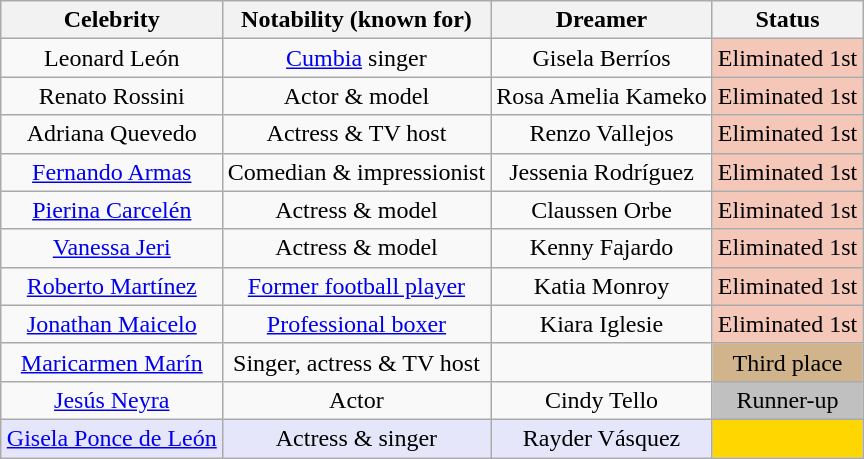<table class= "wikitable sortable" style="text-align: center; margin:auto; align: center">
<tr>
<th>Celebrity</th>
<th>Notability (known for)</th>
<th>Dreamer</th>
<th>Status</th>
</tr>
<tr>
<td>Leonard León</td>
<td><a href='#'>Cumbia</a> singer</td>
<td>Gisela Berríos</td>
<td style="background:#f4c7b8;">Eliminated 1st<br></td>
</tr>
<tr>
<td>Renato Rossini</td>
<td>Actor & model</td>
<td>Rosa Amelia Kameko</td>
<td style="background:#f4c7b8;">Eliminated 1st<br></td>
</tr>
<tr>
<td>Adriana Quevedo</td>
<td>Actress & TV host</td>
<td>Renzo Vallejos</td>
<td style="background:#f4c7b8;">Eliminated 1st<br></td>
</tr>
<tr>
<td><a href='#'>Fernando Armas</a></td>
<td>Comedian & impressionist</td>
<td>Jessenia Rodríguez</td>
<td style="background:#f4c7b8;">Eliminated 1st<br></td>
</tr>
<tr>
<td><a href='#'>Pierina Carcelén</a></td>
<td>Actress & model</td>
<td>Claussen Orbe</td>
<td style="background:#f4c7b8;">Eliminated 1st<br></td>
</tr>
<tr>
<td><a href='#'>Vanessa Jeri</a></td>
<td>Actress & model</td>
<td>Kenny Fajardo</td>
<td style="background:#f4c7b8;">Eliminated 1st<br></td>
</tr>
<tr>
<td><a href='#'>Roberto Martínez</a></td>
<td><a href='#'>Former football player</a></td>
<td>Katia Monroy</td>
<td style="background:#f4c7b8;">Eliminated 1st<br></td>
</tr>
<tr>
<td><a href='#'>Jonathan Maicelo</a></td>
<td><a href='#'>Professional boxer</a></td>
<td>Kiara Iglesie</td>
<td style="background:#f4c7b8;">Eliminated 1st<br></td>
</tr>
<tr>
<td><a href='#'>Maricarmen Marín</a></td>
<td>Singer, actress & TV host</td>
<td></td>
<td style="background:tan;">Third place<br></td>
</tr>
<tr>
<td><a href='#'>Jesús Neyra</a></td>
<td>Actor</td>
<td>Cindy Tello</td>
<td style="background:silver;">Runner-up<br></td>
</tr>
<tr>
<td style="background:lavender;"><a href='#'>Gisela Ponce de León</a></td>
<td style="background:lavender;">Actress & singer</td>
<td style="background:lavender;">Rayder Vásquez</td>
<td style="background:gold;"></td>
</tr>
</table>
